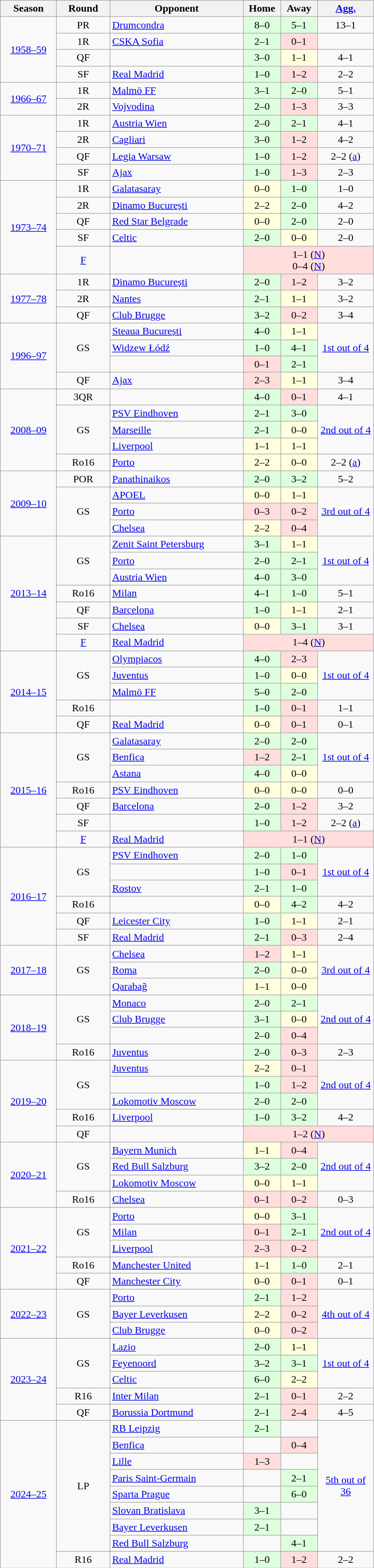<table class="wikitable sortable" style="font-size:100%; text-align: center;">
<tr>
<th width="80">Season</th>
<th width="75">Round</th>
<th width="200">Opponent</th>
<th width="50">Home</th>
<th width="50">Away</th>
<th width="80"><a href='#'>Agg.</a></th>
</tr>
<tr>
<td rowspan=4><a href='#'>1958–59</a></td>
<td>PR</td>
<td align=left> <a href='#'>Drumcondra</a></td>
<td bgcolor="#ddffdd">8–0</td>
<td bgcolor="#ddffdd">5–1</td>
<td>13–1</td>
</tr>
<tr>
<td>1R</td>
<td align=left> <a href='#'>CSKA Sofia</a></td>
<td bgcolor="#ddffdd">2–1</td>
<td bgcolor="#ffdddd">0–1</td>
<td></td>
</tr>
<tr>
<td>QF</td>
<td align=left></td>
<td bgcolor="#ddffdd">3–0</td>
<td bgcolor="#ffffdd">1–1</td>
<td>4–1</td>
</tr>
<tr>
<td>SF</td>
<td align=left> <a href='#'>Real Madrid</a></td>
<td bgcolor="#ddffdd">1–0</td>
<td bgcolor="#ffdddd">1–2</td>
<td>2–2</td>
</tr>
<tr>
<td rowspan=2><a href='#'>1966–67</a></td>
<td>1R</td>
<td align=left> <a href='#'>Malmö FF</a></td>
<td bgcolor="#ddffdd">3–1</td>
<td bgcolor="#ddffdd">2–0</td>
<td>5–1</td>
</tr>
<tr>
<td>2R</td>
<td align=left> <a href='#'>Vojvodina</a></td>
<td bgcolor="#ddffdd">2–0</td>
<td bgcolor="#ffdddd">1–3</td>
<td>3–3</td>
</tr>
<tr>
<td rowspan=4><a href='#'>1970–71</a></td>
<td>1R</td>
<td align=left> <a href='#'>Austria Wien</a></td>
<td bgcolor="#ddffdd">2–0</td>
<td bgcolor="#ddffdd">2–1</td>
<td>4–1</td>
</tr>
<tr>
<td>2R</td>
<td align=left> <a href='#'>Cagliari</a></td>
<td bgcolor="#ddffdd">3–0</td>
<td bgcolor="#ffdddd">1–2</td>
<td>4–2</td>
</tr>
<tr>
<td>QF</td>
<td align=left> <a href='#'>Legia Warsaw</a></td>
<td bgcolor="#ddffdd">1–0</td>
<td bgcolor="#ffdddd">1–2</td>
<td>2–2 (<a href='#'>a</a>)</td>
</tr>
<tr>
<td>SF</td>
<td align=left> <a href='#'>Ajax</a></td>
<td bgcolor="#ddffdd">1–0</td>
<td bgcolor="#ffdddd">1–3</td>
<td>2–3</td>
</tr>
<tr>
<td rowspan=5><a href='#'>1973–74</a></td>
<td>1R</td>
<td align=left> <a href='#'>Galatasaray</a></td>
<td bgcolor="#ffffdd">0–0</td>
<td bgcolor="#ddffdd">1–0</td>
<td>1–0</td>
</tr>
<tr>
<td>2R</td>
<td align=left> <a href='#'>Dinamo București</a></td>
<td bgcolor="#ffffdd">2–2</td>
<td bgcolor="#ddffdd">2–0</td>
<td>4–2</td>
</tr>
<tr>
<td>QF</td>
<td align=left> <a href='#'>Red Star Belgrade</a></td>
<td bgcolor="#ffffdd">0–0</td>
<td bgcolor="#ddffdd">2–0</td>
<td>2–0</td>
</tr>
<tr>
<td>SF</td>
<td align=left> <a href='#'>Celtic</a></td>
<td bgcolor="#ddffdd">2–0</td>
<td bgcolor="#ffffdd">0–0</td>
<td>2–0</td>
</tr>
<tr>
<td><a href='#'>F</a></td>
<td align=left></td>
<td colspan=3 bgcolor="#ffdddd">1–1 (<a href='#'>N</a>)<br>0–4 (<a href='#'>N</a>)</td>
</tr>
<tr>
<td rowspan=3><a href='#'>1977–78</a></td>
<td>1R</td>
<td align=left> <a href='#'>Dinamo București</a></td>
<td bgcolor="#ddffdd">2–0</td>
<td bgcolor="#ffdddd">1–2</td>
<td>3–2</td>
</tr>
<tr>
<td>2R</td>
<td align=left> <a href='#'>Nantes</a></td>
<td bgcolor="#ddffdd">2–1</td>
<td bgcolor="#ffffdd">1–1</td>
<td>3–2</td>
</tr>
<tr>
<td>QF</td>
<td align=left> <a href='#'>Club Brugge</a></td>
<td bgcolor="#ddffdd">3–2</td>
<td bgcolor="#ffdddd">0–2</td>
<td>3–4</td>
</tr>
<tr>
<td rowspan=4><a href='#'>1996–97</a></td>
<td rowspan=3>GS</td>
<td align=left> <a href='#'>Steaua București</a></td>
<td bgcolor="#ddffdd">4–0</td>
<td bgcolor="#ffffdd">1–1</td>
<td rowspan=3><a href='#'>1st out of 4</a></td>
</tr>
<tr>
<td align=left> <a href='#'>Widzew Łódź</a></td>
<td bgcolor="#ddffdd">1–0</td>
<td bgcolor="#ddffdd">4–1</td>
</tr>
<tr>
<td align=left></td>
<td bgcolor="#ffdddd">0–1</td>
<td bgcolor="#ddffdd">2–1</td>
</tr>
<tr>
<td>QF</td>
<td align=left> <a href='#'>Ajax</a></td>
<td bgcolor="#ffdddd">2–3</td>
<td bgcolor="#ffffdd">1–1</td>
<td>3–4</td>
</tr>
<tr>
<td rowspan=5><a href='#'>2008–09</a></td>
<td>3QR</td>
<td align=left></td>
<td bgcolor="#ddffdd">4–0</td>
<td bgcolor="#ffdddd">0–1</td>
<td>4–1</td>
</tr>
<tr>
<td rowspan=3>GS</td>
<td align=left> <a href='#'>PSV Eindhoven</a></td>
<td bgcolor="#ddffdd">2–1</td>
<td bgcolor="#ddffdd">3–0</td>
<td rowspan=3><a href='#'>2nd out of 4</a></td>
</tr>
<tr>
<td align=left> <a href='#'>Marseille</a></td>
<td bgcolor="#ddffdd">2–1</td>
<td bgcolor="#ffffdd">0–0</td>
</tr>
<tr>
<td align=left> <a href='#'>Liverpool</a></td>
<td bgcolor="#ffffdd">1–1</td>
<td bgcolor="#ffffdd">1–1</td>
</tr>
<tr>
<td>Ro16</td>
<td align=left> <a href='#'>Porto</a></td>
<td bgcolor="#ffffdd">2–2</td>
<td bgcolor="#ffffdd">0–0</td>
<td>2–2 (<a href='#'>a</a>)</td>
</tr>
<tr>
<td rowspan=4><a href='#'>2009–10</a></td>
<td>POR</td>
<td align=left> <a href='#'>Panathinaikos</a></td>
<td bgcolor="#ddffdd">2–0</td>
<td bgcolor="#ddffdd">3–2</td>
<td>5–2</td>
</tr>
<tr>
<td rowspan=3>GS</td>
<td align=left> <a href='#'>APOEL</a></td>
<td bgcolor="#ffffdd">0–0</td>
<td bgcolor="#ffffdd">1–1</td>
<td rowspan=3><a href='#'>3rd out of 4</a></td>
</tr>
<tr>
<td align=left> <a href='#'>Porto</a></td>
<td bgcolor="#ffdddd">0–3</td>
<td bgcolor="#ffdddd">0–2</td>
</tr>
<tr>
<td align=left> <a href='#'>Chelsea</a></td>
<td bgcolor="#ffffdd">2–2</td>
<td bgcolor="#ffdddd">0–4</td>
</tr>
<tr>
<td rowspan=7><a href='#'>2013–14</a></td>
<td rowspan=3>GS</td>
<td align=left> <a href='#'>Zenit Saint Petersburg</a></td>
<td bgcolor="#ddffdd">3–1</td>
<td bgcolor="#ffffdd">1–1</td>
<td rowspan=3><a href='#'>1st out of 4</a></td>
</tr>
<tr>
<td align=left> <a href='#'>Porto</a></td>
<td bgcolor="#ddffdd">2–0</td>
<td bgcolor="#ddffdd">2–1</td>
</tr>
<tr>
<td align=left> <a href='#'>Austria Wien</a></td>
<td bgcolor="#ddffdd">4–0</td>
<td bgcolor="#ddffdd">3–0</td>
</tr>
<tr>
<td>Ro16</td>
<td align=left> <a href='#'>Milan</a></td>
<td bgcolor="#ddffdd">4–1</td>
<td bgcolor="#ddffdd">1–0</td>
<td>5–1</td>
</tr>
<tr>
<td>QF</td>
<td align=left> <a href='#'>Barcelona</a></td>
<td bgcolor="#ddffdd">1–0</td>
<td bgcolor="#ffffdd">1–1</td>
<td>2–1</td>
</tr>
<tr>
<td>SF</td>
<td align=left> <a href='#'>Chelsea</a></td>
<td bgcolor="#ffffdd">0–0</td>
<td bgcolor="#ddffdd">3–1</td>
<td>3–1</td>
</tr>
<tr>
<td><a href='#'>F</a></td>
<td align=left> <a href='#'>Real Madrid</a></td>
<td colspan=3 bgcolor="#ffdddd">1–4  (<a href='#'>N</a>)</td>
</tr>
<tr>
<td rowspan=5><a href='#'>2014–15</a></td>
<td rowspan=3>GS</td>
<td align=left> <a href='#'>Olympiacos</a></td>
<td bgcolor="#ddffdd">4–0</td>
<td bgcolor="#ffdddd">2–3</td>
<td rowspan=3><a href='#'>1st out of 4</a></td>
</tr>
<tr>
<td align=left> <a href='#'>Juventus</a></td>
<td bgcolor="#ddffdd">1–0</td>
<td bgcolor="#ffffdd">0–0</td>
</tr>
<tr>
<td align=left> <a href='#'>Malmö FF</a></td>
<td bgcolor="#ddffdd">5–0</td>
<td bgcolor="#ddffdd">2–0</td>
</tr>
<tr>
<td>Ro16</td>
<td align=left></td>
<td bgcolor="#ddffdd">1–0 </td>
<td bgcolor="#ffdddd">0–1</td>
<td>1–1 </td>
</tr>
<tr>
<td>QF</td>
<td align=left> <a href='#'>Real Madrid</a></td>
<td bgcolor="#ffffdd">0–0</td>
<td bgcolor="#ffdddd">0–1</td>
<td>0–1</td>
</tr>
<tr>
<td rowspan=7><a href='#'>2015–16</a></td>
<td rowspan=3>GS</td>
<td align=left> <a href='#'>Galatasaray</a></td>
<td bgcolor="#ddffdd">2–0</td>
<td bgcolor="#ddffdd">2–0</td>
<td rowspan=3><a href='#'>1st out of 4</a></td>
</tr>
<tr>
<td align=left> <a href='#'>Benfica</a></td>
<td bgcolor="#ffdddd">1–2</td>
<td bgcolor="#ddffdd">2–1</td>
</tr>
<tr>
<td align=left> <a href='#'>Astana</a></td>
<td bgcolor="#ddffdd">4–0</td>
<td bgcolor="#ffffdd">0–0</td>
</tr>
<tr>
<td>Ro16</td>
<td align=left> <a href='#'>PSV Eindhoven</a></td>
<td bgcolor="#ffffdd">0–0 </td>
<td bgcolor="#ffffdd">0–0</td>
<td>0–0 </td>
</tr>
<tr>
<td>QF</td>
<td align=left> <a href='#'>Barcelona</a></td>
<td bgcolor="#ddffdd">2–0</td>
<td bgcolor="#ffdddd">1–2</td>
<td>3–2</td>
</tr>
<tr>
<td>SF</td>
<td align=left></td>
<td bgcolor="#ddffdd">1–0</td>
<td bgcolor="#ffdddd">1–2</td>
<td>2–2 (<a href='#'>a</a>)</td>
</tr>
<tr>
<td><a href='#'>F</a></td>
<td align=left> <a href='#'>Real Madrid</a></td>
<td colspan=3 bgcolor="#ffdddd">1–1   (<a href='#'>N</a>)</td>
</tr>
<tr>
<td rowspan=6><a href='#'>2016–17</a></td>
<td rowspan=3>GS</td>
<td align=left> <a href='#'>PSV Eindhoven</a></td>
<td bgcolor="#ddffdd">2–0</td>
<td bgcolor="#ddffdd">1–0</td>
<td rowspan=3><a href='#'>1st out of 4</a></td>
</tr>
<tr>
<td align=left></td>
<td bgcolor="#ddffdd">1–0</td>
<td bgcolor="#ffdddd">0–1</td>
</tr>
<tr>
<td align=left> <a href='#'>Rostov</a></td>
<td bgcolor="#ddffdd">2–1</td>
<td bgcolor="#ddffdd">1–0</td>
</tr>
<tr>
<td>Ro16</td>
<td align=left></td>
<td bgcolor="#ffffdd">0–0</td>
<td bgcolor="#ddffdd">4–2</td>
<td>4–2</td>
</tr>
<tr>
<td>QF</td>
<td align=left> <a href='#'>Leicester City</a></td>
<td bgcolor="#ddffdd">1–0</td>
<td bgcolor="#ffffdd">1–1</td>
<td>2–1</td>
</tr>
<tr>
<td>SF</td>
<td align=left> <a href='#'>Real Madrid</a></td>
<td bgcolor="#ddffdd">2–1</td>
<td bgcolor="#ffdddd">0–3</td>
<td>2–4</td>
</tr>
<tr>
<td rowspan=3><a href='#'>2017–18</a></td>
<td rowspan=3>GS</td>
<td align=left> <a href='#'>Chelsea</a></td>
<td bgcolor="#ffdddd">1–2</td>
<td bgcolor="#ffffdd">1–1</td>
<td rowspan=3><a href='#'>3rd out of 4</a></td>
</tr>
<tr>
<td align=left> <a href='#'>Roma</a></td>
<td bgcolor="#ddffdd">2–0</td>
<td bgcolor="#ffffdd">0–0</td>
</tr>
<tr>
<td align=left> <a href='#'>Qarabağ</a></td>
<td bgcolor="#ffffdd">1–1</td>
<td bgcolor="#ffffdd">0–0</td>
</tr>
<tr>
<td rowspan=4><a href='#'>2018–19</a></td>
<td rowspan=3>GS</td>
<td align=left> <a href='#'>Monaco</a></td>
<td bgcolor="#ddffdd">2–0</td>
<td bgcolor="#ddffdd">2–1</td>
<td rowspan=3><a href='#'>2nd out of 4</a></td>
</tr>
<tr>
<td align=left> <a href='#'>Club Brugge</a></td>
<td bgcolor="#ddffdd">3–1</td>
<td bgcolor="#ffffdd">0–0</td>
</tr>
<tr>
<td align=left></td>
<td bgcolor="#ddffdd">2–0</td>
<td bgcolor="#ffdddd">0–4</td>
</tr>
<tr>
<td>Ro16</td>
<td align=left> <a href='#'>Juventus</a></td>
<td bgcolor="#ddffdd">2–0</td>
<td bgcolor="#ffdddd">0–3</td>
<td>2–3</td>
</tr>
<tr>
<td rowspan=5><a href='#'>2019–20</a></td>
<td rowspan=3>GS</td>
<td align=left> <a href='#'>Juventus</a></td>
<td bgcolor="#ffffdd">2–2</td>
<td bgcolor="#ffdddd">0–1</td>
<td rowspan=3><a href='#'>2nd out of 4</a></td>
</tr>
<tr>
<td align=left></td>
<td bgcolor="#ddffdd">1–0</td>
<td bgcolor="#ffdddd">1–2</td>
</tr>
<tr>
<td align=left> <a href='#'>Lokomotiv Moscow</a></td>
<td bgcolor="#ddffdd">2–0</td>
<td bgcolor="#ddffdd">2–0</td>
</tr>
<tr>
<td>Ro16</td>
<td align=left> <a href='#'>Liverpool</a></td>
<td bgcolor="#ddffdd">1–0</td>
<td bgcolor="#ddffdd">3–2 </td>
<td>4–2</td>
</tr>
<tr>
<td>QF</td>
<td align=left></td>
<td colspan=3 bgcolor="#ffdddd">1–2 (<a href='#'>N</a>)</td>
</tr>
<tr>
<td rowspan=4><a href='#'>2020–21</a></td>
<td rowspan=3>GS</td>
<td align=left> <a href='#'>Bayern Munich</a></td>
<td bgcolor="#ffffdd">1–1</td>
<td bgcolor="#ffdddd">0–4</td>
<td rowspan=3><a href='#'>2nd out of 4</a></td>
</tr>
<tr>
<td align=left> <a href='#'>Red Bull Salzburg</a></td>
<td bgcolor="#ddffdd">3–2</td>
<td bgcolor="#ddffdd">2–0</td>
</tr>
<tr>
<td align=left> <a href='#'>Lokomotiv Moscow</a></td>
<td bgcolor="#ffffdd">0–0</td>
<td bgcolor="#ffffdd">1–1</td>
</tr>
<tr>
<td>Ro16</td>
<td align=left> <a href='#'>Chelsea</a></td>
<td bgcolor="#ffdddd">0–1</td>
<td bgcolor="#ffdddd">0–2</td>
<td>0–3</td>
</tr>
<tr>
<td rowspan=5><a href='#'>2021–22</a></td>
<td rowspan=3>GS</td>
<td align=left> <a href='#'>Porto</a></td>
<td bgcolor="#ffffdd">0–0</td>
<td bgcolor="#ddffdd">3–1</td>
<td rowspan=3><a href='#'>2nd out of 4</a></td>
</tr>
<tr>
<td align=left> <a href='#'>Milan</a></td>
<td bgcolor="#ffdddd">0–1</td>
<td bgcolor="#ddffdd">2–1</td>
</tr>
<tr>
<td align=left> <a href='#'>Liverpool</a></td>
<td bgcolor="#ffdddd">2–3</td>
<td bgcolor="#ffdddd">0–2</td>
</tr>
<tr>
<td>Ro16</td>
<td align=left> <a href='#'>Manchester United</a></td>
<td bgcolor="#ffffdd">1–1</td>
<td bgcolor="#ddffdd">1–0</td>
<td>2–1</td>
</tr>
<tr>
<td>QF</td>
<td align=left> <a href='#'>Manchester City</a></td>
<td bgcolor="#ffffdd">0–0</td>
<td bgcolor="#ffdddd">0–1</td>
<td>0–1</td>
</tr>
<tr>
<td rowspan=3><a href='#'>2022–23</a></td>
<td rowspan=3>GS</td>
<td align=left> <a href='#'>Porto</a></td>
<td bgcolor="#ddffdd">2–1</td>
<td bgcolor="#ffdddd">1–2</td>
<td rowspan=3><a href='#'>4th out of 4</a></td>
</tr>
<tr>
<td align=left> <a href='#'>Bayer Leverkusen</a></td>
<td bgcolor="#ffffdd">2–2</td>
<td bgcolor="#ffdddd">0–2</td>
</tr>
<tr>
<td align=left> <a href='#'>Club Brugge</a></td>
<td bgcolor="#ffffdd">0–0</td>
<td bgcolor="#ffdddd">0–2</td>
</tr>
<tr>
<td rowspan=5><a href='#'>2023–24</a></td>
<td rowspan=3>GS</td>
<td align=left> <a href='#'>Lazio</a></td>
<td bgcolor="#ddffdd">2–0</td>
<td bgcolor="#ffffdd">1–1</td>
<td rowspan=3><a href='#'>1st out of 4</a></td>
</tr>
<tr>
<td align=left> <a href='#'>Feyenoord</a></td>
<td bgcolor="#ddffdd">3–2</td>
<td bgcolor="#ddffdd">3–1</td>
</tr>
<tr>
<td align=left> <a href='#'>Celtic</a></td>
<td bgcolor="#ddffdd">6–0</td>
<td bgcolor="#ffffdd">2–2</td>
</tr>
<tr>
<td>R16</td>
<td align=left> <a href='#'>Inter Milan</a></td>
<td bgcolor="#ddffdd">2–1 </td>
<td bgcolor="#ffdddd">0–1</td>
<td>2–2 </td>
</tr>
<tr>
<td>QF</td>
<td align=left> <a href='#'>Borussia Dortmund</a></td>
<td bgcolor="#ddffdd">2–1</td>
<td bgcolor="#ffdddd">2–4</td>
<td>4–5</td>
</tr>
<tr>
<td rowspan=9><a href='#'>2024–25</a></td>
<td rowspan=8>LP</td>
<td align=left> <a href='#'>RB Leipzig</a></td>
<td bgcolor="#ddffdd">2–1</td>
<td></td>
<td rowspan=8><a href='#'>5th out of 36</a></td>
</tr>
<tr>
<td align=left> <a href='#'>Benfica</a></td>
<td></td>
<td bgcolor="#ffdddd">0–4</td>
</tr>
<tr>
<td align=left> <a href='#'>Lille</a></td>
<td bgcolor="#ffdddd">1–3</td>
<td></td>
</tr>
<tr>
<td align=left> <a href='#'>Paris Saint-Germain</a></td>
<td></td>
<td bgcolor="#ddffdd">2–1</td>
</tr>
<tr>
<td align=left> <a href='#'>Sparta Prague</a></td>
<td></td>
<td bgcolor="#ddffdd">6–0</td>
</tr>
<tr>
<td align=left> <a href='#'>Slovan Bratislava</a></td>
<td bgcolor="#ddffdd">3–1</td>
<td></td>
</tr>
<tr>
<td align=left> <a href='#'>Bayer Leverkusen</a></td>
<td bgcolor="#ddffdd">2–1</td>
<td></td>
</tr>
<tr>
<td align=left> <a href='#'>Red Bull Salzburg</a></td>
<td></td>
<td bgcolor="#ddffdd">4–1</td>
</tr>
<tr>
<td>R16</td>
<td align=left> <a href='#'>Real Madrid</a></td>
<td bgcolor="#ddffdd">1–0 </td>
<td bgcolor="#ffdddd">1–2</td>
<td>2–2 </td>
</tr>
</table>
